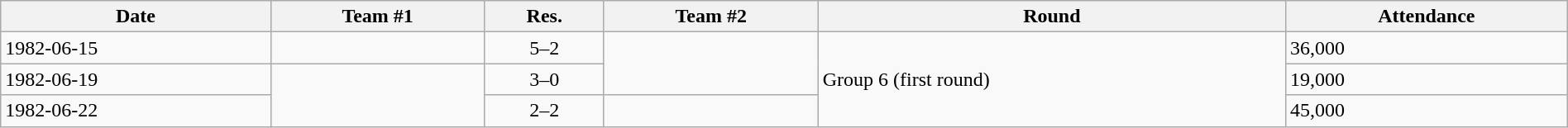<table class="wikitable" style="text-align: left;" width="100%">
<tr>
<th>Date</th>
<th>Team #1</th>
<th>Res.</th>
<th>Team #2</th>
<th>Round</th>
<th>Attendance</th>
</tr>
<tr>
<td>1982-06-15</td>
<td></td>
<td style="text-align:center;">5–2</td>
<td rowspan="2"></td>
<td rowspan="3">Group 6 (first round)</td>
<td>36,000</td>
</tr>
<tr>
<td>1982-06-19</td>
<td rowspan="2"></td>
<td style="text-align:center;">3–0</td>
<td>19,000</td>
</tr>
<tr>
<td>1982-06-22</td>
<td style="text-align:center;">2–2</td>
<td></td>
<td>45,000</td>
</tr>
</table>
